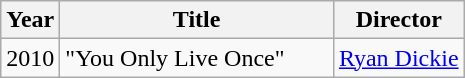<table class="wikitable" border="1">
<tr>
<th>Year</th>
<th width="175">Title</th>
<th>Director</th>
</tr>
<tr>
<td>2010</td>
<td>"You Only Live Once"</td>
<td><a href='#'>Ryan Dickie</a></td>
</tr>
</table>
